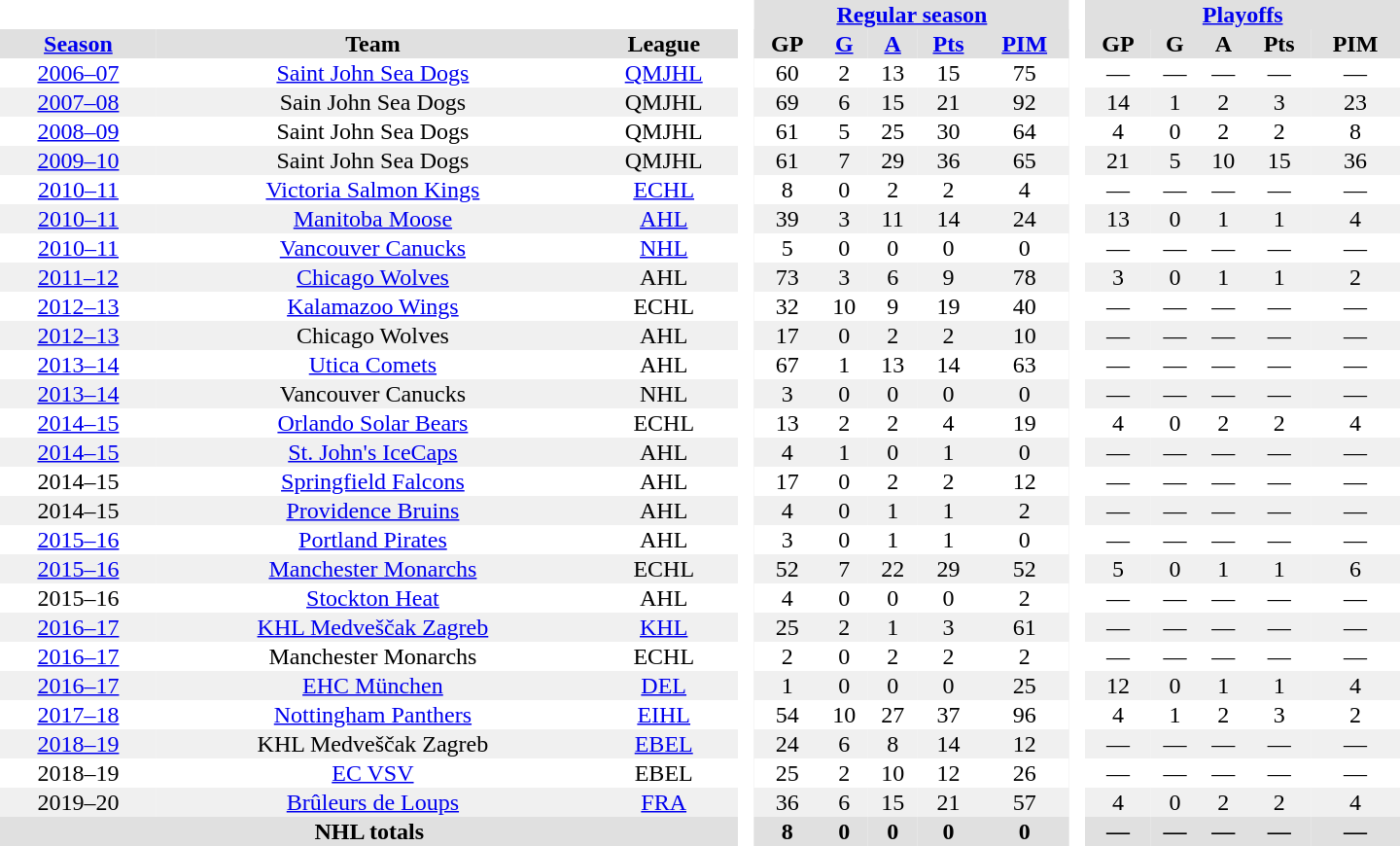<table border="0" cellpadding="1" cellspacing="0" style="text-align:center; width:60em;">
<tr style="background:#e0e0e0;">
<th colspan="3"  bgcolor="#ffffff"> </th>
<th rowspan="99" bgcolor="#ffffff"> </th>
<th colspan="5"><a href='#'>Regular season</a></th>
<th rowspan="99" bgcolor="#ffffff"> </th>
<th colspan="5"><a href='#'>Playoffs</a></th>
</tr>
<tr style="background:#e0e0e0;">
<th><a href='#'>Season</a></th>
<th>Team</th>
<th>League</th>
<th>GP</th>
<th><a href='#'>G</a></th>
<th><a href='#'>A</a></th>
<th><a href='#'>Pts</a></th>
<th><a href='#'>PIM</a></th>
<th>GP</th>
<th>G</th>
<th>A</th>
<th>Pts</th>
<th>PIM</th>
</tr>
<tr>
<td><a href='#'>2006–07</a></td>
<td><a href='#'>Saint John Sea Dogs</a></td>
<td><a href='#'>QMJHL</a></td>
<td>60</td>
<td>2</td>
<td>13</td>
<td>15</td>
<td>75</td>
<td>—</td>
<td>—</td>
<td>—</td>
<td>—</td>
<td>—</td>
</tr>
<tr bgcolor="#f0f0f0">
<td><a href='#'>2007–08</a></td>
<td>Sain John Sea Dogs</td>
<td>QMJHL</td>
<td>69</td>
<td>6</td>
<td>15</td>
<td>21</td>
<td>92</td>
<td>14</td>
<td>1</td>
<td>2</td>
<td>3</td>
<td>23</td>
</tr>
<tr>
<td><a href='#'>2008–09</a></td>
<td>Saint John Sea Dogs</td>
<td>QMJHL</td>
<td>61</td>
<td>5</td>
<td>25</td>
<td>30</td>
<td>64</td>
<td>4</td>
<td>0</td>
<td>2</td>
<td>2</td>
<td>8</td>
</tr>
<tr bgcolor="#f0f0f0">
<td><a href='#'>2009–10</a></td>
<td>Saint John Sea Dogs</td>
<td>QMJHL</td>
<td>61</td>
<td>7</td>
<td>29</td>
<td>36</td>
<td>65</td>
<td>21</td>
<td>5</td>
<td>10</td>
<td>15</td>
<td>36</td>
</tr>
<tr>
<td><a href='#'>2010–11</a></td>
<td><a href='#'>Victoria Salmon Kings</a></td>
<td><a href='#'>ECHL</a></td>
<td>8</td>
<td>0</td>
<td>2</td>
<td>2</td>
<td>4</td>
<td>—</td>
<td>—</td>
<td>—</td>
<td>—</td>
<td>—</td>
</tr>
<tr bgcolor="#f0f0f0">
<td><a href='#'>2010–11</a></td>
<td><a href='#'>Manitoba Moose</a></td>
<td><a href='#'>AHL</a></td>
<td>39</td>
<td>3</td>
<td>11</td>
<td>14</td>
<td>24</td>
<td>13</td>
<td>0</td>
<td>1</td>
<td>1</td>
<td>4</td>
</tr>
<tr>
<td><a href='#'>2010–11</a></td>
<td><a href='#'>Vancouver Canucks</a></td>
<td><a href='#'>NHL</a></td>
<td>5</td>
<td>0</td>
<td>0</td>
<td>0</td>
<td>0</td>
<td>—</td>
<td>—</td>
<td>—</td>
<td>—</td>
<td>—</td>
</tr>
<tr bgcolor="#f0f0f0">
<td><a href='#'>2011–12</a></td>
<td><a href='#'>Chicago Wolves</a></td>
<td>AHL</td>
<td>73</td>
<td>3</td>
<td>6</td>
<td>9</td>
<td>78</td>
<td>3</td>
<td>0</td>
<td>1</td>
<td>1</td>
<td>2</td>
</tr>
<tr>
<td><a href='#'>2012–13</a></td>
<td><a href='#'>Kalamazoo Wings</a></td>
<td>ECHL</td>
<td>32</td>
<td>10</td>
<td>9</td>
<td>19</td>
<td>40</td>
<td>—</td>
<td>—</td>
<td>—</td>
<td>—</td>
<td>—</td>
</tr>
<tr bgcolor="#f0f0f0">
<td><a href='#'>2012–13</a></td>
<td>Chicago Wolves</td>
<td>AHL</td>
<td>17</td>
<td>0</td>
<td>2</td>
<td>2</td>
<td>10</td>
<td>—</td>
<td>—</td>
<td>—</td>
<td>—</td>
<td>—</td>
</tr>
<tr>
<td><a href='#'>2013–14</a></td>
<td><a href='#'>Utica Comets</a></td>
<td>AHL</td>
<td>67</td>
<td>1</td>
<td>13</td>
<td>14</td>
<td>63</td>
<td>—</td>
<td>—</td>
<td>—</td>
<td>—</td>
<td>—</td>
</tr>
<tr bgcolor="#f0f0f0">
<td><a href='#'>2013–14</a></td>
<td>Vancouver Canucks</td>
<td>NHL</td>
<td>3</td>
<td>0</td>
<td>0</td>
<td>0</td>
<td>0</td>
<td>—</td>
<td>—</td>
<td>—</td>
<td>—</td>
<td>—</td>
</tr>
<tr>
<td><a href='#'>2014–15</a></td>
<td><a href='#'>Orlando Solar Bears</a></td>
<td>ECHL</td>
<td>13</td>
<td>2</td>
<td>2</td>
<td>4</td>
<td>19</td>
<td>4</td>
<td>0</td>
<td>2</td>
<td>2</td>
<td>4</td>
</tr>
<tr bgcolor="#f0f0f0">
<td><a href='#'>2014–15</a></td>
<td><a href='#'>St. John's IceCaps</a></td>
<td>AHL</td>
<td>4</td>
<td>1</td>
<td>0</td>
<td>1</td>
<td>0</td>
<td>—</td>
<td>—</td>
<td>—</td>
<td>—</td>
<td>—</td>
</tr>
<tr>
<td>2014–15</td>
<td><a href='#'>Springfield Falcons</a></td>
<td>AHL</td>
<td>17</td>
<td>0</td>
<td>2</td>
<td>2</td>
<td>12</td>
<td>—</td>
<td>—</td>
<td>—</td>
<td>—</td>
<td>—</td>
</tr>
<tr bgcolor="#f0f0f0">
<td>2014–15</td>
<td><a href='#'>Providence Bruins</a></td>
<td>AHL</td>
<td>4</td>
<td>0</td>
<td>1</td>
<td>1</td>
<td>2</td>
<td>—</td>
<td>—</td>
<td>—</td>
<td>—</td>
<td>—</td>
</tr>
<tr>
<td><a href='#'>2015–16</a></td>
<td><a href='#'>Portland Pirates</a></td>
<td>AHL</td>
<td>3</td>
<td>0</td>
<td>1</td>
<td>1</td>
<td>0</td>
<td>—</td>
<td>—</td>
<td>—</td>
<td>—</td>
<td>—</td>
</tr>
<tr bgcolor="#f0f0f0">
<td><a href='#'>2015–16</a></td>
<td><a href='#'>Manchester Monarchs</a></td>
<td>ECHL</td>
<td>52</td>
<td>7</td>
<td>22</td>
<td>29</td>
<td>52</td>
<td>5</td>
<td>0</td>
<td>1</td>
<td>1</td>
<td>6</td>
</tr>
<tr>
<td>2015–16</td>
<td><a href='#'>Stockton Heat</a></td>
<td>AHL</td>
<td>4</td>
<td>0</td>
<td>0</td>
<td>0</td>
<td>2</td>
<td>—</td>
<td>—</td>
<td>—</td>
<td>—</td>
<td>—</td>
</tr>
<tr bgcolor="#f0f0f0">
<td><a href='#'>2016–17</a></td>
<td><a href='#'>KHL Medveščak Zagreb</a></td>
<td><a href='#'>KHL</a></td>
<td>25</td>
<td>2</td>
<td>1</td>
<td>3</td>
<td>61</td>
<td>—</td>
<td>—</td>
<td>—</td>
<td>—</td>
<td>—</td>
</tr>
<tr>
<td><a href='#'>2016–17</a></td>
<td>Manchester Monarchs</td>
<td>ECHL</td>
<td>2</td>
<td>0</td>
<td>2</td>
<td>2</td>
<td>2</td>
<td>—</td>
<td>—</td>
<td>—</td>
<td>—</td>
<td>—</td>
</tr>
<tr bgcolor="#f0f0f0">
<td><a href='#'>2016–17</a></td>
<td><a href='#'>EHC München</a></td>
<td><a href='#'>DEL</a></td>
<td>1</td>
<td>0</td>
<td>0</td>
<td>0</td>
<td>25</td>
<td>12</td>
<td>0</td>
<td>1</td>
<td>1</td>
<td>4</td>
</tr>
<tr>
<td><a href='#'>2017–18</a></td>
<td><a href='#'>Nottingham Panthers</a></td>
<td><a href='#'>EIHL</a></td>
<td>54</td>
<td>10</td>
<td>27</td>
<td>37</td>
<td>96</td>
<td>4</td>
<td>1</td>
<td>2</td>
<td>3</td>
<td>2</td>
</tr>
<tr bgcolor="#f0f0f0">
<td><a href='#'>2018–19</a></td>
<td>KHL Medveščak Zagreb</td>
<td><a href='#'>EBEL</a></td>
<td>24</td>
<td>6</td>
<td>8</td>
<td>14</td>
<td>12</td>
<td>—</td>
<td>—</td>
<td>—</td>
<td>—</td>
<td>—</td>
</tr>
<tr>
<td>2018–19</td>
<td><a href='#'>EC VSV</a></td>
<td>EBEL</td>
<td>25</td>
<td>2</td>
<td>10</td>
<td>12</td>
<td>26</td>
<td>—</td>
<td>—</td>
<td>—</td>
<td>—</td>
<td>—</td>
</tr>
<tr bgcolor="#f0f0f0">
<td>2019–20</td>
<td><a href='#'>Brûleurs de Loups</a></td>
<td><a href='#'>FRA</a></td>
<td>36</td>
<td>6</td>
<td>15</td>
<td>21</td>
<td>57</td>
<td>4</td>
<td>0</td>
<td>2</td>
<td>2</td>
<td>4</td>
</tr>
<tr bgcolor="#e0e0e0">
<th colspan="3">NHL totals</th>
<th>8</th>
<th>0</th>
<th>0</th>
<th>0</th>
<th>0</th>
<th>—</th>
<th>—</th>
<th>—</th>
<th>—</th>
<th>—</th>
</tr>
</table>
